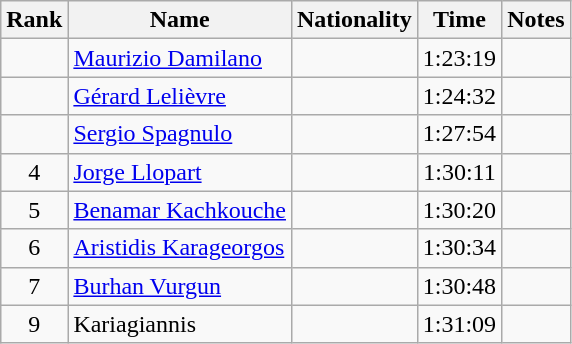<table class="wikitable sortable" style="text-align:center">
<tr>
<th>Rank</th>
<th>Name</th>
<th>Nationality</th>
<th>Time</th>
<th>Notes</th>
</tr>
<tr>
<td></td>
<td align=left><a href='#'>Maurizio Damilano</a></td>
<td align=left></td>
<td>1:23:19</td>
<td></td>
</tr>
<tr>
<td></td>
<td align=left><a href='#'>Gérard Lelièvre</a></td>
<td align=left></td>
<td>1:24:32</td>
<td></td>
</tr>
<tr>
<td></td>
<td align=left><a href='#'>Sergio Spagnulo</a></td>
<td align=left></td>
<td>1:27:54</td>
<td></td>
</tr>
<tr>
<td>4</td>
<td align=left><a href='#'>Jorge Llopart</a></td>
<td align=left></td>
<td>1:30:11</td>
<td></td>
</tr>
<tr>
<td>5</td>
<td align=left><a href='#'>Benamar Kachkouche</a></td>
<td align=left></td>
<td>1:30:20</td>
<td></td>
</tr>
<tr>
<td>6</td>
<td align=left><a href='#'>Aristidis Karageorgos</a></td>
<td align=left></td>
<td>1:30:34</td>
<td></td>
</tr>
<tr>
<td>7</td>
<td align=left><a href='#'>Burhan Vurgun</a></td>
<td align=left></td>
<td>1:30:48</td>
<td></td>
</tr>
<tr>
<td>9</td>
<td align=left>Kariagiannis</td>
<td align=left></td>
<td>1:31:09</td>
<td></td>
</tr>
</table>
